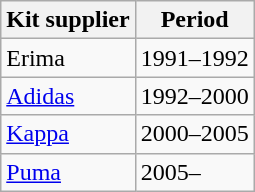<table class="wikitable">
<tr>
<th>Kit supplier</th>
<th>Period</th>
</tr>
<tr>
<td align="Left"> Erima</td>
<td>1991–1992</td>
</tr>
<tr>
<td align="Left"> <a href='#'>Adidas</a></td>
<td>1992–2000</td>
</tr>
<tr>
<td align="Left"> <a href='#'>Kappa</a></td>
<td>2000–2005</td>
</tr>
<tr>
<td align="Left"> <a href='#'>Puma</a></td>
<td>2005–</td>
</tr>
</table>
